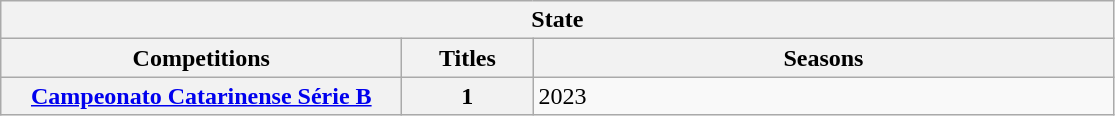<table class="wikitable">
<tr>
<th colspan="3">State</th>
</tr>
<tr>
<th style="width:260px">Competitions</th>
<th style="width:80px">Titles</th>
<th style="width:380px">Seasons</th>
</tr>
<tr>
<th><a href='#'>Campeonato Catarinense Série B</a></th>
<th>1</th>
<td>2023</td>
</tr>
</table>
